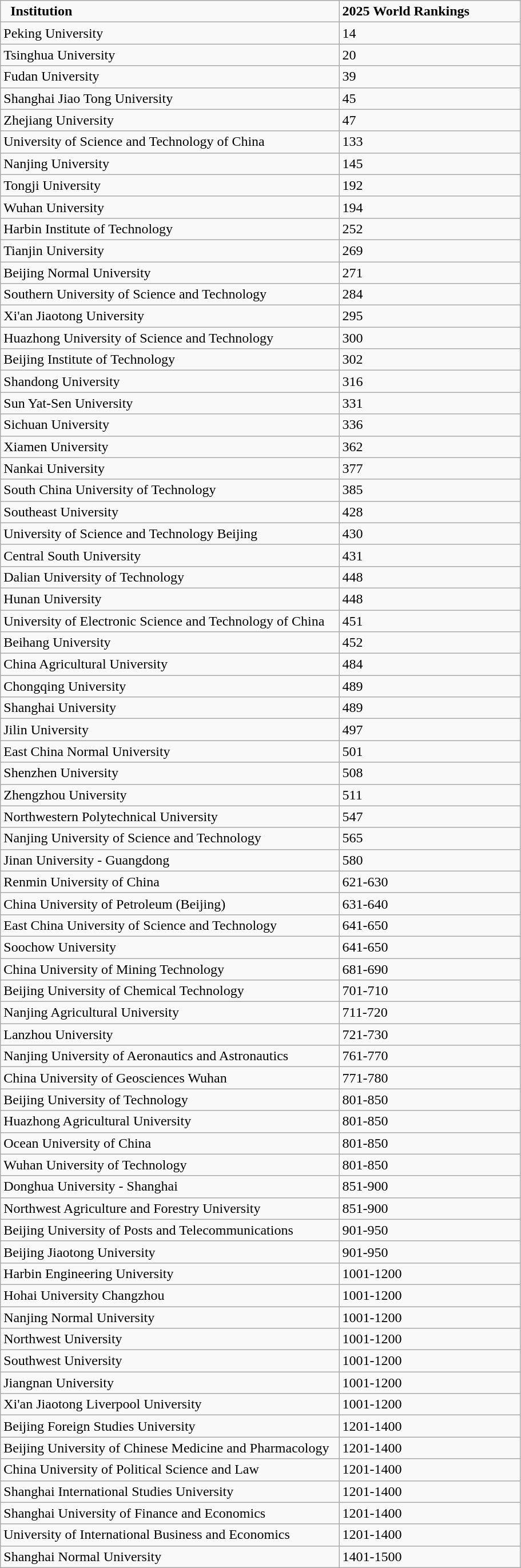<table class="wikitable">
<tr>
<td><strong>  Institution                  </strong></td>
<td><strong>2025 World Rankings              </strong></td>
</tr>
<tr>
<td>Peking University  </td>
<td>14</td>
</tr>
<tr>
<td>Tsinghua University  </td>
<td>20</td>
</tr>
<tr>
<td>Fudan University  </td>
<td>39</td>
</tr>
<tr>
<td>Shanghai Jiao Tong University  </td>
<td>45</td>
</tr>
<tr>
<td>Zhejiang University  </td>
<td>47</td>
</tr>
<tr>
<td>University of Science and Technology of China  </td>
<td>133</td>
</tr>
<tr>
<td>Nanjing University  </td>
<td>145</td>
</tr>
<tr>
<td>Tongji University  </td>
<td>192</td>
</tr>
<tr>
<td>Wuhan University  </td>
<td>194</td>
</tr>
<tr>
<td>Harbin Institute of Technology  </td>
<td>252</td>
</tr>
<tr>
<td>Tianjin University  </td>
<td>269</td>
</tr>
<tr>
<td>Beijing Normal University  </td>
<td>271</td>
</tr>
<tr>
<td>Southern University of Science and Technology  </td>
<td>284</td>
</tr>
<tr>
<td>Xi'an Jiaotong University  </td>
<td>295</td>
</tr>
<tr>
<td>Huazhong University of Science and Technology  </td>
<td>300</td>
</tr>
<tr>
<td>Beijing Institute of Technology  </td>
<td>302</td>
</tr>
<tr>
<td>Shandong University  </td>
<td>316</td>
</tr>
<tr>
<td>Sun Yat-Sen University  </td>
<td>331</td>
</tr>
<tr>
<td>Sichuan University  </td>
<td>336</td>
</tr>
<tr>
<td>Xiamen University  </td>
<td>362</td>
</tr>
<tr>
<td>Nankai University  </td>
<td>377</td>
</tr>
<tr>
<td>South China University of Technology  </td>
<td>385</td>
</tr>
<tr>
<td>Southeast University  </td>
<td>428</td>
</tr>
<tr>
<td>University of Science and Technology Beijing  </td>
<td>430</td>
</tr>
<tr>
<td>Central South University  </td>
<td>431</td>
</tr>
<tr>
<td>Dalian University of Technology  </td>
<td>448</td>
</tr>
<tr>
<td>Hunan University  </td>
<td>448</td>
</tr>
<tr>
<td>University of Electronic Science and Technology of China  </td>
<td>451</td>
</tr>
<tr>
<td>Beihang University  </td>
<td>452</td>
</tr>
<tr>
<td>China Agricultural University  </td>
<td>484</td>
</tr>
<tr>
<td>Chongqing University  </td>
<td>489</td>
</tr>
<tr>
<td>Shanghai University  </td>
<td>489</td>
</tr>
<tr>
<td>Jilin University  </td>
<td>497</td>
</tr>
<tr>
<td>East China Normal University  </td>
<td>501</td>
</tr>
<tr>
<td>Shenzhen University  </td>
<td>508</td>
</tr>
<tr>
<td>Zhengzhou University  </td>
<td>511</td>
</tr>
<tr>
<td>Northwestern Polytechnical University  </td>
<td>547</td>
</tr>
<tr>
<td>Nanjing University of Science and Technology  </td>
<td>565</td>
</tr>
<tr>
<td>Jinan University - Guangdong  </td>
<td>580</td>
</tr>
<tr>
<td>Renmin University of China  </td>
<td>621-630  </td>
</tr>
<tr>
<td>China University of Petroleum (Beijing)  </td>
<td>631-640  </td>
</tr>
<tr>
<td>East China University of Science and Technology  </td>
<td>641-650  </td>
</tr>
<tr>
<td>Soochow University  </td>
<td>641-650  </td>
</tr>
<tr>
<td>China University of Mining Technology  </td>
<td>681-690  </td>
</tr>
<tr>
<td>Beijing University of Chemical Technology  </td>
<td>701-710  </td>
</tr>
<tr>
<td>Nanjing Agricultural University  </td>
<td>711-720  </td>
</tr>
<tr>
<td>Lanzhou University  </td>
<td>721-730  </td>
</tr>
<tr>
<td>Nanjing University of Aeronautics and Astronautics  </td>
<td>761-770  </td>
</tr>
<tr>
<td>China University of Geosciences Wuhan  </td>
<td>771-780  </td>
</tr>
<tr>
<td>Beijing University of Technology  </td>
<td>801-850  </td>
</tr>
<tr>
<td>Huazhong Agricultural University  </td>
<td>801-850  </td>
</tr>
<tr>
<td>Ocean University of China  </td>
<td>801-850  </td>
</tr>
<tr>
<td>Wuhan University of Technology  </td>
<td>801-850  </td>
</tr>
<tr>
<td>Donghua University - Shanghai  </td>
<td>851-900  </td>
</tr>
<tr>
<td>Northwest Agriculture and Forestry University  </td>
<td>851-900  </td>
</tr>
<tr>
<td>Beijing University of Posts and Telecommunications  </td>
<td>901-950  </td>
</tr>
<tr>
<td>Beijing Jiaotong University  </td>
<td>901-950  </td>
</tr>
<tr>
<td>Harbin Engineering University  </td>
<td>1001-1200  </td>
</tr>
<tr>
<td>Hohai University Changzhou  </td>
<td>1001-1200  </td>
</tr>
<tr>
<td>Nanjing Normal University  </td>
<td>1001-1200  </td>
</tr>
<tr>
<td>Northwest University  </td>
<td>1001-1200  </td>
</tr>
<tr>
<td>Southwest University  </td>
<td>1001-1200  </td>
</tr>
<tr>
<td>Jiangnan University  </td>
<td>1001-1200  </td>
</tr>
<tr>
<td>Xi'an Jiaotong Liverpool University  </td>
<td>1001-1200  </td>
</tr>
<tr>
<td>Beijing Foreign Studies University  </td>
<td>1201-1400  </td>
</tr>
<tr>
<td>Beijing University of Chinese Medicine and Pharmacology  </td>
<td>1201-1400  </td>
</tr>
<tr>
<td>China University of Political Science and Law  </td>
<td>1201-1400  </td>
</tr>
<tr>
<td>Shanghai International Studies University  </td>
<td>1201-1400  </td>
</tr>
<tr>
<td>Shanghai University of Finance and Economics  </td>
<td>1201-1400  </td>
</tr>
<tr>
<td>University of International Business and Economics  </td>
<td>1201-1400  </td>
</tr>
<tr>
<td>Shanghai Normal University  </td>
<td>1401-1500  </td>
</tr>
</table>
